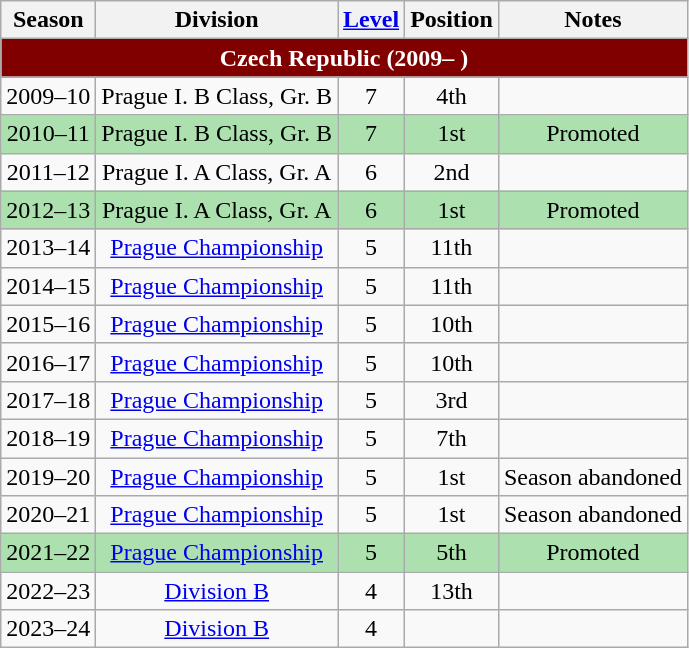<table class="wikitable" style=text-align:center>
<tr>
<th>Season</th>
<th>Division</th>
<th><a href='#'>Level</a></th>
<th>Position</th>
<th>Notes</th>
</tr>
<tr style="background:#800000; font-weight:bold; color:#FFFFFF">
<td colspan="5"><strong>Czech Republic (2009– )</strong></td>
</tr>
<tr>
<td>2009–10</td>
<td>Prague I. B Class, Gr. B</td>
<td>7</td>
<td>4th</td>
<td></td>
</tr>
<tr bgcolor=#ace1af>
<td>2010–11</td>
<td>Prague I. B Class, Gr. B</td>
<td>7</td>
<td>1st</td>
<td>Promoted</td>
</tr>
<tr>
<td>2011–12</td>
<td>Prague I. A Class, Gr. A</td>
<td>6</td>
<td>2nd</td>
<td></td>
</tr>
<tr bgcolor=#ace1af>
<td>2012–13</td>
<td>Prague I. A Class, Gr. A</td>
<td>6</td>
<td>1st</td>
<td>Promoted</td>
</tr>
<tr>
<td>2013–14</td>
<td><a href='#'>Prague Championship</a></td>
<td>5</td>
<td>11th</td>
<td></td>
</tr>
<tr>
<td>2014–15</td>
<td><a href='#'>Prague Championship</a></td>
<td>5</td>
<td>11th</td>
<td></td>
</tr>
<tr>
<td>2015–16</td>
<td><a href='#'>Prague Championship</a></td>
<td>5</td>
<td>10th</td>
<td></td>
</tr>
<tr>
<td>2016–17</td>
<td><a href='#'>Prague Championship</a></td>
<td>5</td>
<td>10th</td>
<td></td>
</tr>
<tr>
<td>2017–18</td>
<td><a href='#'>Prague Championship</a></td>
<td>5</td>
<td>3rd</td>
<td></td>
</tr>
<tr>
<td>2018–19</td>
<td><a href='#'>Prague Championship</a></td>
<td>5</td>
<td>7th</td>
<td></td>
</tr>
<tr>
<td>2019–20</td>
<td><a href='#'>Prague Championship</a></td>
<td>5</td>
<td>1st</td>
<td>Season abandoned</td>
</tr>
<tr>
<td>2020–21</td>
<td><a href='#'>Prague Championship</a></td>
<td>5</td>
<td>1st</td>
<td>Season abandoned</td>
</tr>
<tr bgcolor=#ace1af>
<td>2021–22</td>
<td><a href='#'>Prague Championship</a></td>
<td>5</td>
<td>5th</td>
<td>Promoted</td>
</tr>
<tr>
<td>2022–23</td>
<td><a href='#'>Division B</a></td>
<td>4</td>
<td>13th</td>
<td></td>
</tr>
<tr>
<td>2023–24</td>
<td><a href='#'>Division B</a></td>
<td>4</td>
<td></td>
<td></td>
</tr>
</table>
